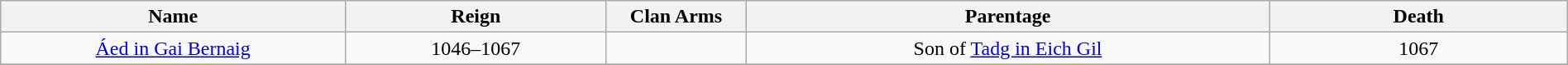<table style="text-align:center; width:100%" class="wikitable">
<tr>
<th style="width:22%">Name</th>
<th>Reign</th>
<th style="width:105px">Clan Arms</th>
<th>Parentage</th>
<th style="width:19%">Death</th>
</tr>
<tr>
<td><a href='#'>Áed in Gai Bernaig</a></td>
<td>1046–1067</td>
<td></td>
<td>Son of <a href='#'>Tadg in Eich Gil</a></td>
<td>1067</td>
</tr>
<tr>
</tr>
</table>
